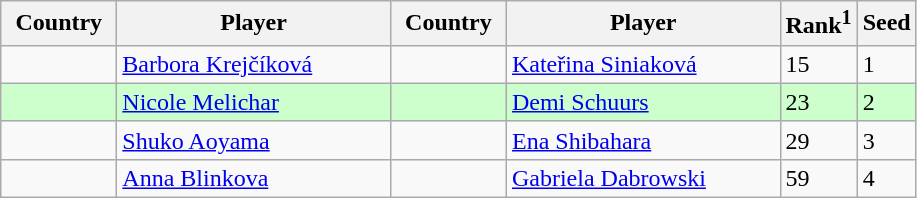<table class="sortable wikitable">
<tr>
<th width="70">Country</th>
<th width="175">Player</th>
<th width="70">Country</th>
<th width="175">Player</th>
<th>Rank<sup>1</sup></th>
<th>Seed</th>
</tr>
<tr>
<td></td>
<td><a href='#'>Barbora Krejčíková</a></td>
<td></td>
<td><a href='#'>Kateřina Siniaková</a></td>
<td>15</td>
<td>1</td>
</tr>
<tr style="background:#cfc;">
<td></td>
<td><a href='#'>Nicole Melichar</a></td>
<td></td>
<td><a href='#'>Demi Schuurs</a></td>
<td>23</td>
<td>2</td>
</tr>
<tr>
<td></td>
<td><a href='#'>Shuko Aoyama</a></td>
<td></td>
<td><a href='#'>Ena Shibahara</a></td>
<td>29</td>
<td>3</td>
</tr>
<tr>
<td></td>
<td><a href='#'>Anna Blinkova</a></td>
<td></td>
<td><a href='#'>Gabriela Dabrowski</a></td>
<td>59</td>
<td>4</td>
</tr>
</table>
